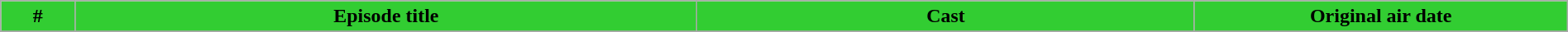<table class="wikitable plainrowheaders" style="margin: auto; width: 100%">
<tr>
<th style="background:#32CD32;" width="3%;">#</th>
<th style="background:#32CD32;" width="25%;">Episode title</th>
<th style="background:#32CD32;" width="20%;">Cast</th>
<th style="background:#32CD32;" width="15%;">Original air date</th>
</tr>
<tr>
</tr>
</table>
